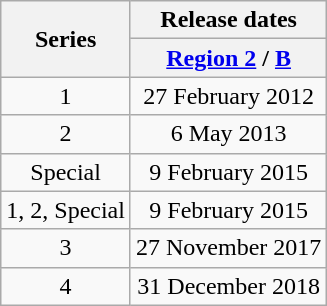<table class="wikitable plainrowheaders" style="text-align:center;">
<tr>
<th scope="col" rowspan="2">Series</th>
<th scope="col">Release dates</th>
</tr>
<tr>
<th scope="col"><a href='#'>Region 2</a> / <a href='#'>B</a></th>
</tr>
<tr>
<td scope="row">1</td>
<td>27 February 2012</td>
</tr>
<tr>
<td scope="row">2</td>
<td>6 May 2013</td>
</tr>
<tr>
<td scope="row">Special</td>
<td>9 February 2015</td>
</tr>
<tr>
<td scope="row">1, 2, Special</td>
<td>9 February 2015</td>
</tr>
<tr>
<td scope="row">3</td>
<td>27 November 2017</td>
</tr>
<tr>
<td scope="row">4</td>
<td>31 December 2018</td>
</tr>
</table>
